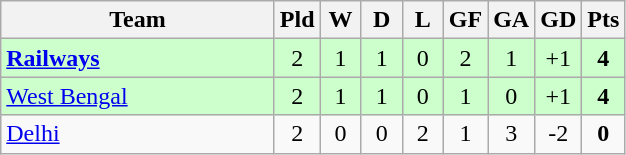<table class="wikitable" style="text-align: center;">
<tr>
<th width="175">Team</th>
<th width="20">Pld</th>
<th width="20">W</th>
<th width="20">D</th>
<th width="20">L</th>
<th width="20">GF</th>
<th width="20">GA</th>
<th width="20">GD</th>
<th width="20">Pts</th>
</tr>
<tr bgcolor=#ccffcc>
<td align=left><strong><a href='#'>Railways</a></strong></td>
<td>2</td>
<td>1</td>
<td>1</td>
<td>0</td>
<td>2</td>
<td>1</td>
<td>+1</td>
<td><strong>4</strong></td>
</tr>
<tr bgcolor=#ccffcc>
<td align=left><a href='#'>West Bengal</a></td>
<td>2</td>
<td>1</td>
<td>1</td>
<td>0</td>
<td>1</td>
<td>0</td>
<td>+1</td>
<td><strong>4</strong></td>
</tr>
<tr>
<td align=left><a href='#'>Delhi</a></td>
<td>2</td>
<td>0</td>
<td>0</td>
<td>2</td>
<td>1</td>
<td>3</td>
<td>-2</td>
<td><strong>0</strong></td>
</tr>
</table>
